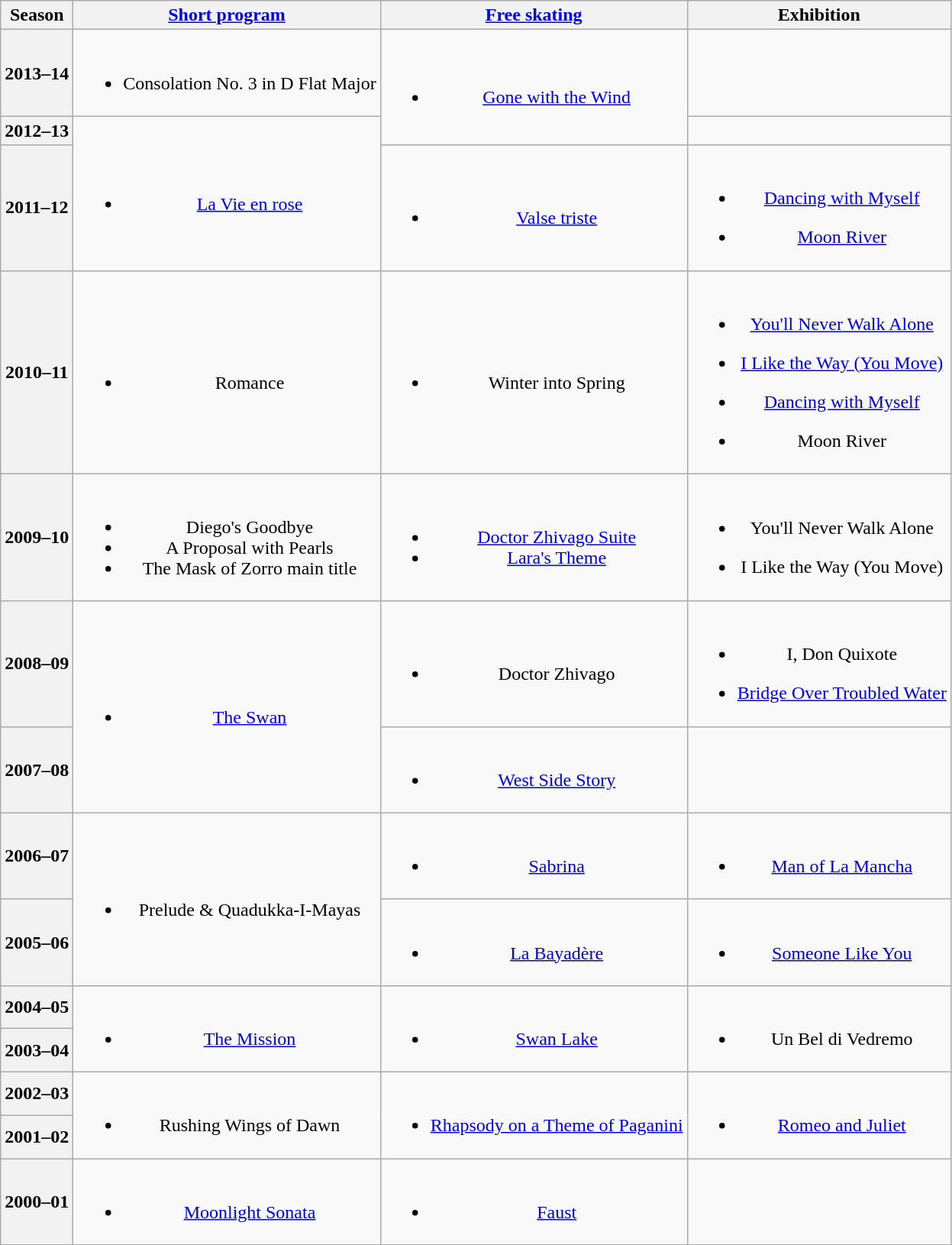<table class="wikitable" style="text-align:center">
<tr>
<th>Season</th>
<th><a href='#'>Short program</a></th>
<th><a href='#'>Free skating</a></th>
<th>Exhibition</th>
</tr>
<tr>
<th>2013–14 <br> </th>
<td><br><ul><li>Consolation No. 3 in D Flat Major <br></li></ul></td>
<td rowspan=2><br><ul><li><a href='#'>Gone with the Wind</a> <br></li></ul></td>
<td></td>
</tr>
<tr>
<th>2012–13 <br> </th>
<td rowspan=2><br><ul><li><a href='#'>La Vie en rose</a> <br></li></ul></td>
<td></td>
</tr>
<tr>
<th>2011–12 <br> </th>
<td><br><ul><li><a href='#'>Valse triste</a> <br></li></ul></td>
<td><br><ul><li><a href='#'>Dancing with Myself</a> <br></li></ul><ul><li><a href='#'>Moon River</a> <br></li></ul></td>
</tr>
<tr>
<th>2010–11 <br> </th>
<td><br><ul><li>Romance <br></li></ul></td>
<td><br><ul><li>Winter into Spring <br></li></ul></td>
<td><br><ul><li><a href='#'>You'll Never Walk Alone</a> <br></li></ul><ul><li><a href='#'>I Like the Way (You Move)</a> <br></li></ul><ul><li><a href='#'>Dancing with Myself</a> <br></li></ul><ul><li>Moon River <br></li></ul></td>
</tr>
<tr>
<th>2009–10 <br> </th>
<td><br><ul><li>Diego's Goodbye <br></li><li>A Proposal with Pearls <br></li><li>The Mask of Zorro main title</li></ul></td>
<td><br><ul><li><a href='#'>Doctor Zhivago Suite</a> <br></li><li><a href='#'>Lara's Theme</a> <br></li></ul></td>
<td><br><ul><li>You'll Never Walk Alone <br></li></ul><ul><li>I Like the Way (You Move) <br></li></ul></td>
</tr>
<tr>
<th>2008–09 <br> </th>
<td rowspan=2><br><ul><li><a href='#'>The Swan</a> <br></li></ul></td>
<td><br><ul><li>Doctor Zhivago <br></li></ul></td>
<td><br><ul><li>I, Don Quixote <br></li></ul><ul><li><a href='#'>Bridge Over Troubled Water</a> <br></li></ul></td>
</tr>
<tr>
<th>2007–08 <br> </th>
<td><br><ul><li><a href='#'>West Side Story</a> <br></li></ul></td>
<td></td>
</tr>
<tr>
<th>2006–07 <br> </th>
<td rowspan=2><br><ul><li>Prelude & Quadukka-I-Mayas <br></li></ul></td>
<td><br><ul><li><a href='#'>Sabrina</a> <br></li></ul></td>
<td><br><ul><li><a href='#'>Man of La Mancha</a> <br></li></ul></td>
</tr>
<tr>
<th>2005–06 <br> </th>
<td><br><ul><li><a href='#'>La Bayadère</a> <br></li></ul></td>
<td><br><ul><li><a href='#'>Someone Like You</a> <br></li></ul></td>
</tr>
<tr>
<th>2004–05 <br> </th>
<td rowspan=2><br><ul><li><a href='#'>The Mission</a> <br></li></ul></td>
<td rowspan=2><br><ul><li><a href='#'>Swan Lake</a> <br></li></ul></td>
<td rowspan=2><br><ul><li>Un Bel di Vedremo <br></li></ul></td>
</tr>
<tr>
<th>2003–04 <br> </th>
</tr>
<tr>
<th>2002–03 <br> </th>
<td rowspan=2><br><ul><li>Rushing Wings of Dawn <br></li></ul></td>
<td rowspan=2><br><ul><li><a href='#'>Rhapsody on a Theme of Paganini</a> <br></li></ul></td>
<td rowspan=2><br><ul><li><a href='#'>Romeo and Juliet</a> <br></li></ul></td>
</tr>
<tr>
<th>2001–02 <br> </th>
</tr>
<tr>
<th>2000–01 <br> </th>
<td><br><ul><li><a href='#'>Moonlight Sonata</a> <br></li></ul></td>
<td><br><ul><li><a href='#'>Faust</a> <br></li></ul></td>
<td></td>
</tr>
</table>
